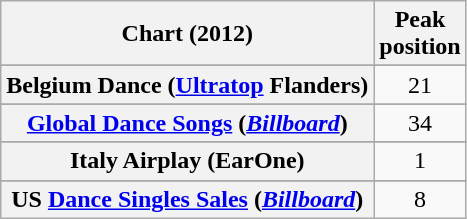<table class="wikitable plainrowheaders sortable" style="text-align:center">
<tr>
<th>Chart (2012)</th>
<th>Peak<br>position</th>
</tr>
<tr>
</tr>
<tr>
<th scope="row">Belgium Dance (<a href='#'>Ultratop</a> Flanders)</th>
<td>21</td>
</tr>
<tr>
</tr>
<tr>
<th scope="row"><a href='#'>Global Dance Songs</a> (<em><a href='#'>Billboard</a></em>)</th>
<td>34</td>
</tr>
<tr>
</tr>
<tr>
</tr>
<tr>
<th scope="row">Italy Airplay (EarOne)</th>
<td>1</td>
</tr>
<tr>
</tr>
<tr>
</tr>
<tr>
</tr>
<tr>
</tr>
<tr>
<th scope="row">US <a href='#'>Dance Singles Sales</a> (<em><a href='#'>Billboard</a></em>)</th>
<td>8</td>
</tr>
</table>
